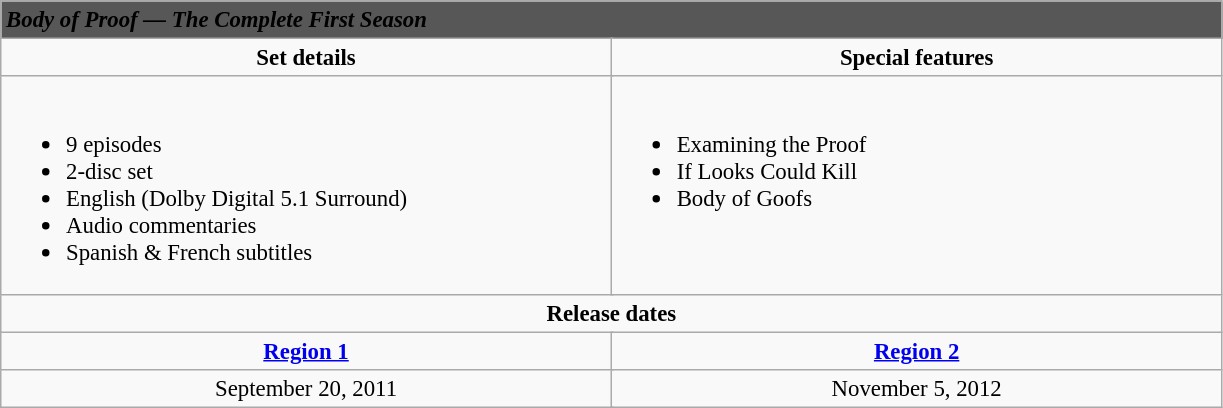<table class="wikitable" style="font-size: 95%;">
<tr style="background:#575757;">
<td colspan="6"><span> <strong><em>Body of Proof — The Complete First Season</em></strong></span></td>
</tr>
<tr style="vertical-align:top; text-align:center;">
<td style="width:400px;" colspan="3"><strong>Set details</strong></td>
<td style="width:400px; " colspan="3"><strong>Special features</strong></td>
</tr>
<tr valign="top">
<td colspan="3"  style="text-align:left; width:400px;"><br><ul><li>9 episodes</li><li>2-disc set</li><li>English (Dolby Digital 5.1 Surround)</li><li>Audio commentaries</li><li>Spanish & French subtitles</li></ul></td>
<td colspan="3"  style="text-align:left; width:400px;"><br><ul><li>Examining the Proof</li><li>If Looks Could Kill</li><li>Body of Goofs</li></ul></td>
</tr>
<tr>
<td colspan="6" style="text-align:center;"><strong>Release dates</strong></td>
</tr>
<tr>
<td colspan="3" style="text-align:center;"><strong><a href='#'>Region 1</a></strong></td>
<td colspan="3" style="text-align:center;"><strong><a href='#'>Region 2</a></strong></td>
</tr>
<tr style="text-align:center;">
<td colspan="3">September 20, 2011</td>
<td colspan="3">November 5, 2012</td>
</tr>
</table>
